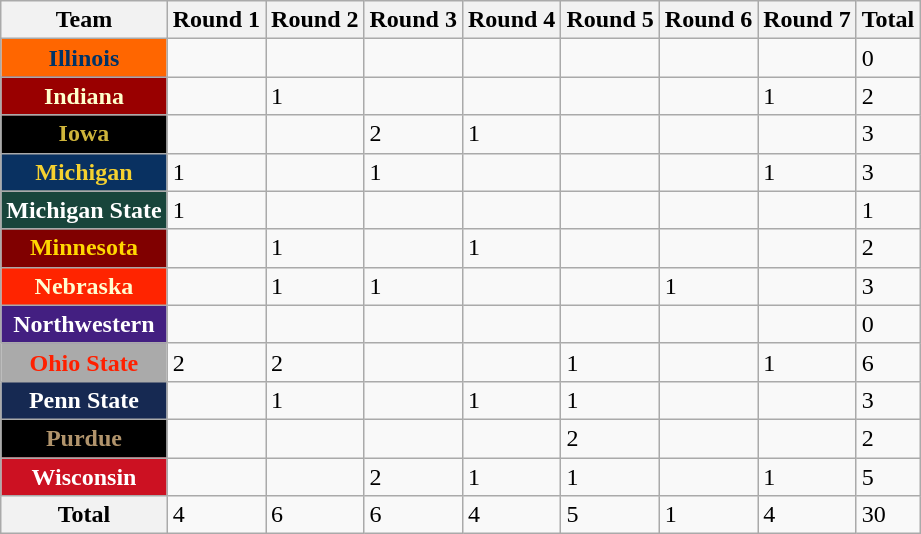<table class="wikitable sortable">
<tr>
<th>Team</th>
<th>Round 1</th>
<th>Round 2</th>
<th>Round 3</th>
<th>Round 4</th>
<th>Round 5</th>
<th>Round 6</th>
<th>Round 7</th>
<th>Total</th>
</tr>
<tr>
<th style="background:#FF6600; color:#003366;">Illinois</th>
<td></td>
<td></td>
<td></td>
<td></td>
<td></td>
<td></td>
<td></td>
<td>0</td>
</tr>
<tr>
<th style="background:#990000; color:#FFFFCC;">Indiana</th>
<td></td>
<td>1</td>
<td></td>
<td></td>
<td></td>
<td></td>
<td>1</td>
<td>2</td>
</tr>
<tr>
<th style="background:#000000; color:#CFB53B;">Iowa</th>
<td></td>
<td></td>
<td>2</td>
<td>1</td>
<td></td>
<td></td>
<td></td>
<td>3</td>
</tr>
<tr>
<th style="background:#093161; color:#f5d130;">Michigan</th>
<td>1</td>
<td></td>
<td>1</td>
<td></td>
<td></td>
<td></td>
<td>1</td>
<td>3</td>
</tr>
<tr>
<th style="background:#18453b; color:#FFFFFF;">Michigan State</th>
<td>1</td>
<td></td>
<td></td>
<td></td>
<td></td>
<td></td>
<td></td>
<td>1</td>
</tr>
<tr>
<th style="background:#800000; color:#FFD700;">Minnesota</th>
<td></td>
<td>1</td>
<td></td>
<td>1</td>
<td></td>
<td></td>
<td></td>
<td>2</td>
</tr>
<tr>
<th style="background:#FF2400; color:#FFFDD0;">Nebraska</th>
<td></td>
<td>1</td>
<td>1</td>
<td></td>
<td></td>
<td>1</td>
<td></td>
<td>3</td>
</tr>
<tr>
<th style="background:#431F81; color:#FFFFFF;">Northwestern</th>
<td></td>
<td></td>
<td></td>
<td></td>
<td></td>
<td></td>
<td></td>
<td>0</td>
</tr>
<tr>
<th style="background:#AAAAAA; color:#FF2000;">Ohio State</th>
<td>2</td>
<td>2</td>
<td></td>
<td></td>
<td>1</td>
<td></td>
<td>1</td>
<td>6</td>
</tr>
<tr>
<th style="background:#162952; color:#FFFFFF;">Penn State</th>
<td></td>
<td>1</td>
<td></td>
<td>1</td>
<td>1</td>
<td></td>
<td></td>
<td>3</td>
</tr>
<tr>
<th style="background:#000000; color:#b1946c;">Purdue</th>
<td></td>
<td></td>
<td></td>
<td></td>
<td>2</td>
<td></td>
<td></td>
<td>2</td>
</tr>
<tr>
<th style="background:#cc1122; color:#FFFFFF;">Wisconsin</th>
<td></td>
<td></td>
<td>2</td>
<td>1</td>
<td>1</td>
<td></td>
<td>1</td>
<td>5</td>
</tr>
<tr>
<th>Total</th>
<td>4</td>
<td>6</td>
<td>6</td>
<td>4</td>
<td>5</td>
<td>1</td>
<td>4</td>
<td>30</td>
</tr>
</table>
